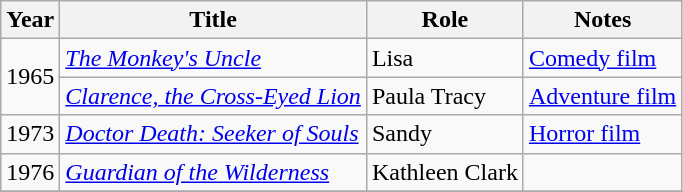<table class="wikitable sortable">
<tr>
<th>Year</th>
<th>Title</th>
<th>Role</th>
<th class="unsortable">Notes</th>
</tr>
<tr>
<td rowspan="2">1965</td>
<td><em><a href='#'>The Monkey's Uncle</a></em></td>
<td>Lisa</td>
<td><a href='#'>Comedy film</a></td>
</tr>
<tr>
<td><em><a href='#'>Clarence, the Cross-Eyed Lion</a></em></td>
<td>Paula Tracy</td>
<td><a href='#'>Adventure film</a></td>
</tr>
<tr>
<td>1973</td>
<td><em><a href='#'>Doctor Death: Seeker of Souls</a></em></td>
<td>Sandy</td>
<td><a href='#'>Horror film</a></td>
</tr>
<tr>
<td>1976</td>
<td><em><a href='#'>Guardian of the Wilderness</a></em></td>
<td>Kathleen Clark</td>
<td></td>
</tr>
<tr>
</tr>
</table>
